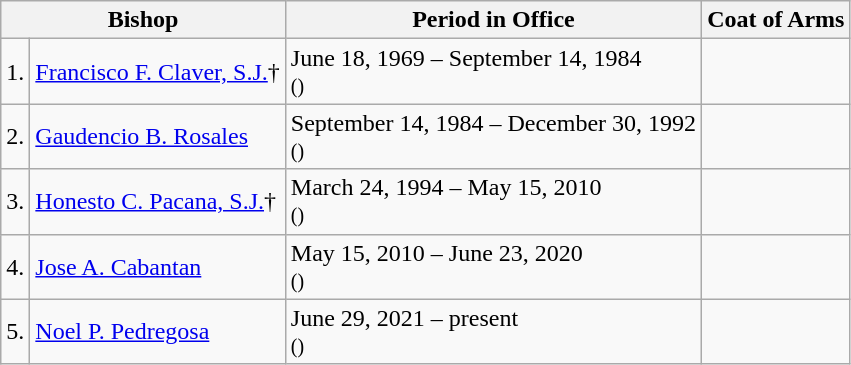<table class="wikitable">
<tr>
<th colspan=2>Bishop</th>
<th>Period in Office</th>
<th>Coat of Arms</th>
</tr>
<tr>
<td>1.</td>
<td><a href='#'>Francisco F. Claver, S.J.</a>†</td>
<td>June 18, 1969 – September 14, 1984<br><small>()</small></td>
<td></td>
</tr>
<tr>
<td>2.</td>
<td><a href='#'>Gaudencio B. Rosales</a></td>
<td>September 14, 1984 – December 30, 1992<br><small>()</small></td>
<td></td>
</tr>
<tr>
<td>3.</td>
<td><a href='#'>Honesto C. Pacana, S.J.</a>†</td>
<td>March 24, 1994 – May 15, 2010<br><small>()</small></td>
<td></td>
</tr>
<tr>
<td>4.</td>
<td><a href='#'>Jose A. Cabantan</a></td>
<td>May 15, 2010 – June 23, 2020<br><small>()</small></td>
<td></td>
</tr>
<tr>
<td>5.</td>
<td><a href='#'>Noel P. Pedregosa</a></td>
<td>June 29, 2021 – present<br><small>()</small></td>
<td></td>
</tr>
</table>
